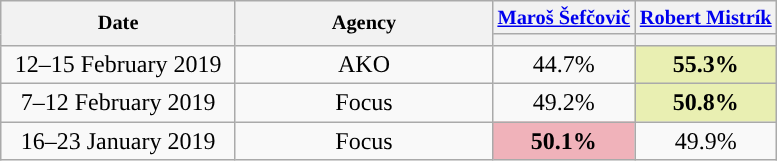<table class="wikitable" style="text-align:center;">
<tr style="font-size:85%;">
<th style="width:150px;" rowspan="2">Date</th>
<th style="width:165px;" rowspan="2">Agency</th>
<th><a href='#'>Maroš Šefčovič</a></th>
<th><a href='#'>Robert Mistrík</a></th>
</tr>
<tr>
<th style="background:"></th>
<th style="background:"></th>
</tr>
<tr>
<td>12–15 February 2019</td>
<td>AKO</td>
<td>44.7%</td>
<td style="background:#E9EFB2"><strong>55.3%</strong></td>
</tr>
<tr>
<td>7–12 February 2019</td>
<td>Focus</td>
<td>49.2%</td>
<td style="background:#E9EFB2"><strong>50.8%</strong></td>
</tr>
<tr>
<td>16–23 January 2019</td>
<td>Focus</td>
<td style="background:#F0B2BA"><strong>50.1%</strong></td>
<td>49.9%</td>
</tr>
</table>
